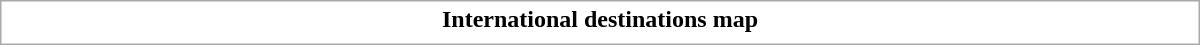<table class="collapsible uncollapsed" style="border:1px #aaa solid; width:50em; margin:0.2em auto">
<tr>
<th>International destinations map</th>
</tr>
<tr>
<td></td>
</tr>
</table>
